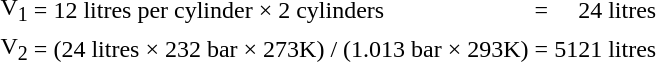<table>
<tr>
<td>V<sub>1</sub></td>
<td>=</td>
<td>12 litres per cylinder × 2 cylinders</td>
<td>=</td>
<td align="right">24</td>
<td>litres</td>
</tr>
<tr>
<td>V<sub>2</sub></td>
<td>=</td>
<td>(24 litres × 232 bar × 273K) / (1.013 bar × 293K)</td>
<td>=</td>
<td align="right">5121</td>
<td>litres</td>
</tr>
</table>
